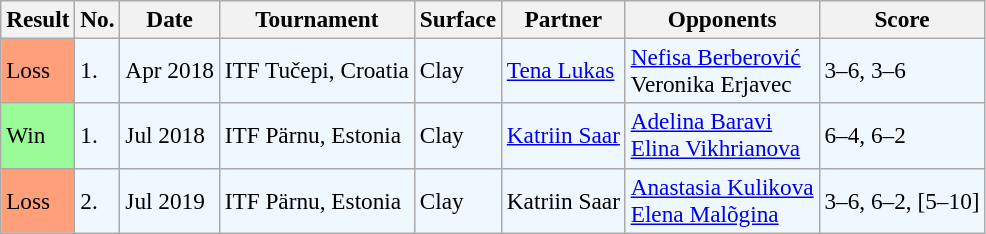<table class="sortable wikitable" style=font-size:97%>
<tr>
<th>Result</th>
<th>No.</th>
<th>Date</th>
<th>Tournament</th>
<th>Surface</th>
<th>Partner</th>
<th>Opponents</th>
<th>Score</th>
</tr>
<tr style="background:#f0f8ff;">
<td style="background:#ffa07a;">Loss</td>
<td>1.</td>
<td>Apr 2018</td>
<td>ITF Tučepi, Croatia</td>
<td>Clay</td>
<td> <a href='#'>Tena Lukas</a></td>
<td> <a href='#'>Nefisa Berberović</a> <br>  Veronika Erjavec</td>
<td>3–6, 3–6</td>
</tr>
<tr style="background:#f0f8ff;">
<td style="background:#98fb98;">Win</td>
<td>1.</td>
<td>Jul 2018</td>
<td>ITF Pärnu, Estonia</td>
<td>Clay</td>
<td> <a href='#'>Katriin Saar</a></td>
<td> <a href='#'>Adelina Baravi</a> <br>  <a href='#'>Elina Vikhrianova</a></td>
<td>6–4, 6–2</td>
</tr>
<tr style="background:#f0f8ff;">
<td style="background:#ffa07a;">Loss</td>
<td>2.</td>
<td>Jul 2019</td>
<td>ITF Pärnu, Estonia</td>
<td>Clay</td>
<td> Katriin Saar</td>
<td> <a href='#'>Anastasia Kulikova</a> <br>  <a href='#'>Elena Malõgina</a></td>
<td>3–6, 6–2, [5–10]</td>
</tr>
</table>
